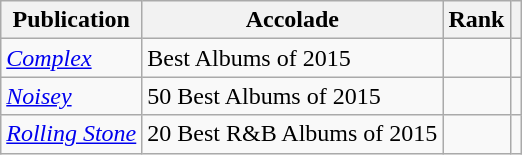<table class="sortable wikitable">
<tr>
<th>Publication</th>
<th>Accolade</th>
<th>Rank</th>
<th class="unsortable"></th>
</tr>
<tr>
<td><em><a href='#'>Complex</a></em></td>
<td>Best Albums of 2015</td>
<td></td>
<td></td>
</tr>
<tr>
<td><em><a href='#'>Noisey</a></em></td>
<td>50 Best Albums of 2015</td>
<td></td>
<td></td>
</tr>
<tr>
<td><em><a href='#'>Rolling Stone</a></em></td>
<td>20 Best R&B Albums of 2015</td>
<td></td>
<td></td>
</tr>
</table>
